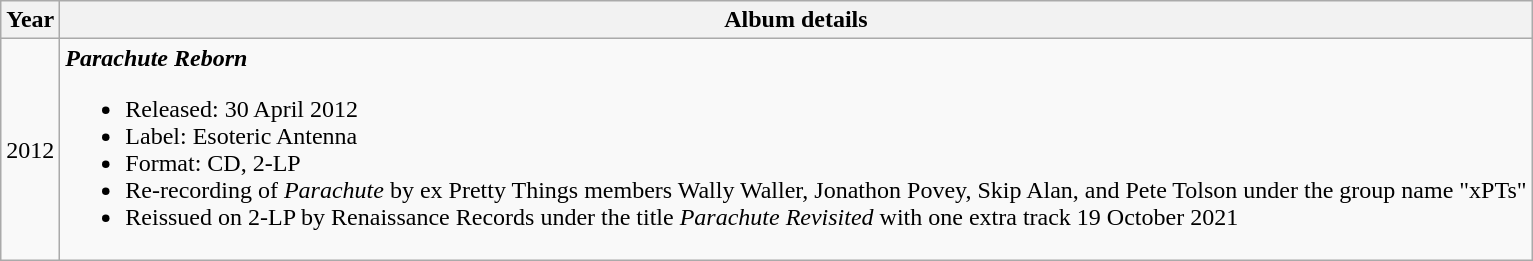<table class="wikitable">
<tr>
<th>Year</th>
<th>Album details</th>
</tr>
<tr>
<td>2012</td>
<td><strong><em>Parachute Reborn</em></strong><br><ul><li>Released: 30 April 2012</li><li>Label: Esoteric Antenna </li><li>Format: CD, 2-LP</li><li>Re-recording of <em>Parachute</em> by ex Pretty Things members Wally Waller, Jonathon Povey, Skip Alan, and Pete Tolson under the group name "xPTs"</li><li>Reissued on 2-LP by Renaissance Records under the title <em>Parachute Revisited</em> with one extra track 19 October 2021</li></ul></td>
</tr>
</table>
